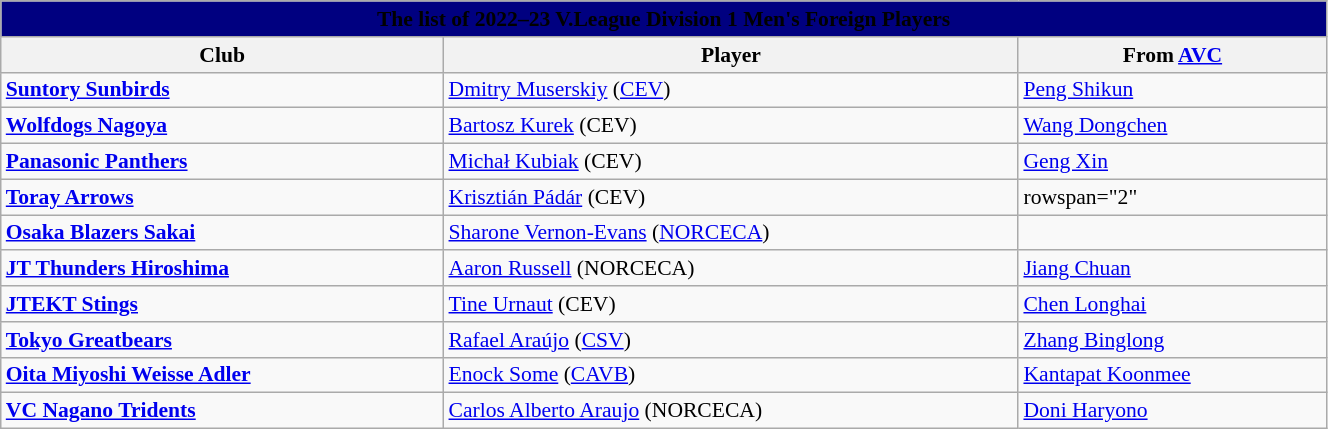<table class="wikitable" style="font-size:90%; width:70%; text-align:left;">
<tr>
<th style=background:Navy Blue colspan=3><span>The list of 2022–23 V.League Division 1 Men's Foreign Players</span></th>
</tr>
<tr>
<th>Club</th>
<th>Player</th>
<th>From <a href='#'>AVC</a></th>
</tr>
<tr>
<td><strong><a href='#'>Suntory Sunbirds</a></strong></td>
<td> <a href='#'>Dmitry Muserskiy</a> (<a href='#'>CEV</a>)</td>
<td> <a href='#'>Peng Shikun</a></td>
</tr>
<tr>
<td><strong><a href='#'>Wolfdogs Nagoya</a></strong></td>
<td> <a href='#'>Bartosz Kurek</a> (CEV)</td>
<td> <a href='#'>Wang Dongchen</a></td>
</tr>
<tr>
<td><strong><a href='#'>Panasonic Panthers</a></strong></td>
<td> <a href='#'>Michał Kubiak</a> (CEV)</td>
<td> <a href='#'>Geng Xin</a></td>
</tr>
<tr>
<td><strong><a href='#'>Toray Arrows</a></strong></td>
<td> <a href='#'>Krisztián Pádár</a> (CEV)</td>
<td>rowspan="2" </td>
</tr>
<tr>
<td><strong><a href='#'>Osaka Blazers Sakai</a></strong></td>
<td> <a href='#'>Sharone Vernon-Evans</a> (<a href='#'>NORCECA</a>)</td>
</tr>
<tr>
<td><strong><a href='#'>JT Thunders Hiroshima</a></strong></td>
<td> <a href='#'>Aaron Russell</a> (NORCECA)</td>
<td> <a href='#'>Jiang Chuan</a></td>
</tr>
<tr>
<td><strong><a href='#'>JTEKT Stings</a></strong></td>
<td> <a href='#'>Tine Urnaut</a> (CEV)</td>
<td> <a href='#'>Chen Longhai</a></td>
</tr>
<tr>
<td><strong><a href='#'>Tokyo Greatbears</a></strong></td>
<td> <a href='#'>Rafael Araújo</a> (<a href='#'>CSV</a>)</td>
<td> <a href='#'>Zhang Binglong</a></td>
</tr>
<tr>
<td><strong><a href='#'>Oita Miyoshi Weisse Adler</a></strong></td>
<td> <a href='#'>Enock Some</a> (<a href='#'>CAVB</a>)</td>
<td> <a href='#'>Kantapat Koonmee</a></td>
</tr>
<tr>
<td><strong><a href='#'>VC Nagano Tridents</a></strong></td>
<td> <a href='#'>Carlos Alberto Araujo</a> (NORCECA)</td>
<td> <a href='#'>Doni Haryono</a></td>
</tr>
</table>
